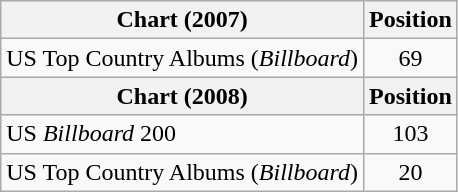<table class="wikitable">
<tr>
<th>Chart (2007)</th>
<th>Position</th>
</tr>
<tr>
<td>US Top Country Albums (<em>Billboard</em>)</td>
<td style="text-align:center;">69</td>
</tr>
<tr>
<th>Chart (2008)</th>
<th>Position</th>
</tr>
<tr>
<td>US <em>Billboard</em> 200</td>
<td style="text-align:center;">103</td>
</tr>
<tr>
<td>US Top Country Albums (<em>Billboard</em>)</td>
<td style="text-align:center;">20</td>
</tr>
</table>
